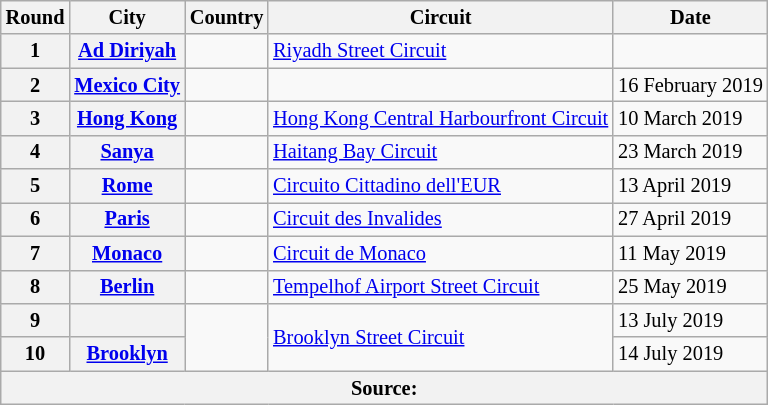<table class="wikitable" style="font-size: 85%;">
<tr>
<th>Round</th>
<th>City</th>
<th>Country</th>
<th>Circuit</th>
<th>Date</th>
</tr>
<tr>
<th>1</th>
<th><a href='#'>Ad Diriyah</a></th>
<td></td>
<td><a href='#'>Riyadh Street Circuit</a></td>
<td></td>
</tr>
<tr>
<th>2</th>
<th><a href='#'>Mexico City</a></th>
<td></td>
<td></td>
<td>16 February 2019</td>
</tr>
<tr>
<th>3</th>
<th><a href='#'>Hong Kong</a></th>
<td></td>
<td><a href='#'>Hong Kong Central Harbourfront Circuit</a></td>
<td>10 March 2019</td>
</tr>
<tr>
<th>4</th>
<th><a href='#'>Sanya</a></th>
<td></td>
<td><a href='#'>Haitang Bay Circuit</a></td>
<td>23 March 2019</td>
</tr>
<tr>
<th>5</th>
<th><a href='#'>Rome</a></th>
<td></td>
<td><a href='#'>Circuito Cittadino dell'EUR</a></td>
<td>13 April 2019</td>
</tr>
<tr>
<th>6</th>
<th><a href='#'>Paris</a></th>
<td></td>
<td><a href='#'>Circuit des Invalides</a></td>
<td>27 April 2019</td>
</tr>
<tr>
<th>7</th>
<th><a href='#'>Monaco</a></th>
<td></td>
<td><a href='#'>Circuit de Monaco</a></td>
<td>11 May 2019</td>
</tr>
<tr>
<th>8</th>
<th><a href='#'>Berlin</a></th>
<td></td>
<td><a href='#'>Tempelhof Airport Street Circuit</a></td>
<td>25 May 2019</td>
</tr>
<tr>
<th>9</th>
<th></th>
<td rowspan=2></td>
<td rowspan=2><a href='#'>Brooklyn Street Circuit</a></td>
<td>13 July 2019</td>
</tr>
<tr>
<th>10</th>
<th><a href='#'>Brooklyn</a></th>
<td>14 July 2019</td>
</tr>
<tr>
<th colspan="5">Source:</th>
</tr>
</table>
